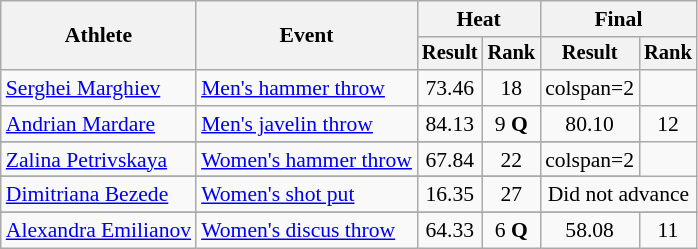<table class="wikitable" style="font-size:90%">
<tr>
<th rowspan="2">Athlete</th>
<th rowspan="2">Event</th>
<th colspan="2">Heat</th>
<th colspan="2">Final</th>
</tr>
<tr style="font-size:95%">
<th>Result</th>
<th>Rank</th>
<th>Result</th>
<th>Rank</th>
</tr>
<tr align=center>
<td align=left><a href='#'>Serghei Marghiev</a></td>
<td align=left><a href='#'>Men's hammer throw</a></td>
<td>73.46</td>
<td>18</td>
<td>colspan=2 </td>
</tr>
<tr align=center>
<td align=left><a href='#'>Andrian Mardare</a></td>
<td align=left><a href='#'>Men's javelin throw</a></td>
<td>84.13</td>
<td>9 <strong>Q</strong></td>
<td>80.10</td>
<td>12</td>
</tr>
<tr>
</tr>
<tr align=center>
<td align=left><a href='#'>Zalina Petrivskaya</a></td>
<td align=left><a href='#'>Women's hammer throw</a></td>
<td>67.84</td>
<td>22</td>
<td>colspan=2 </td>
</tr>
<tr>
</tr>
<tr align=center>
<td align=left><a href='#'>Dimitriana Bezede</a></td>
<td align=left><a href='#'>Women's shot put</a></td>
<td>16.35</td>
<td>27</td>
<td colspan=2>Did not advance</td>
</tr>
<tr>
</tr>
<tr align=center>
<td align=left><a href='#'>Alexandra Emilianov</a></td>
<td align=left><a href='#'>Women's discus throw</a></td>
<td>64.33</td>
<td>6 <strong>Q</strong></td>
<td>58.08</td>
<td>11</td>
</tr>
</table>
